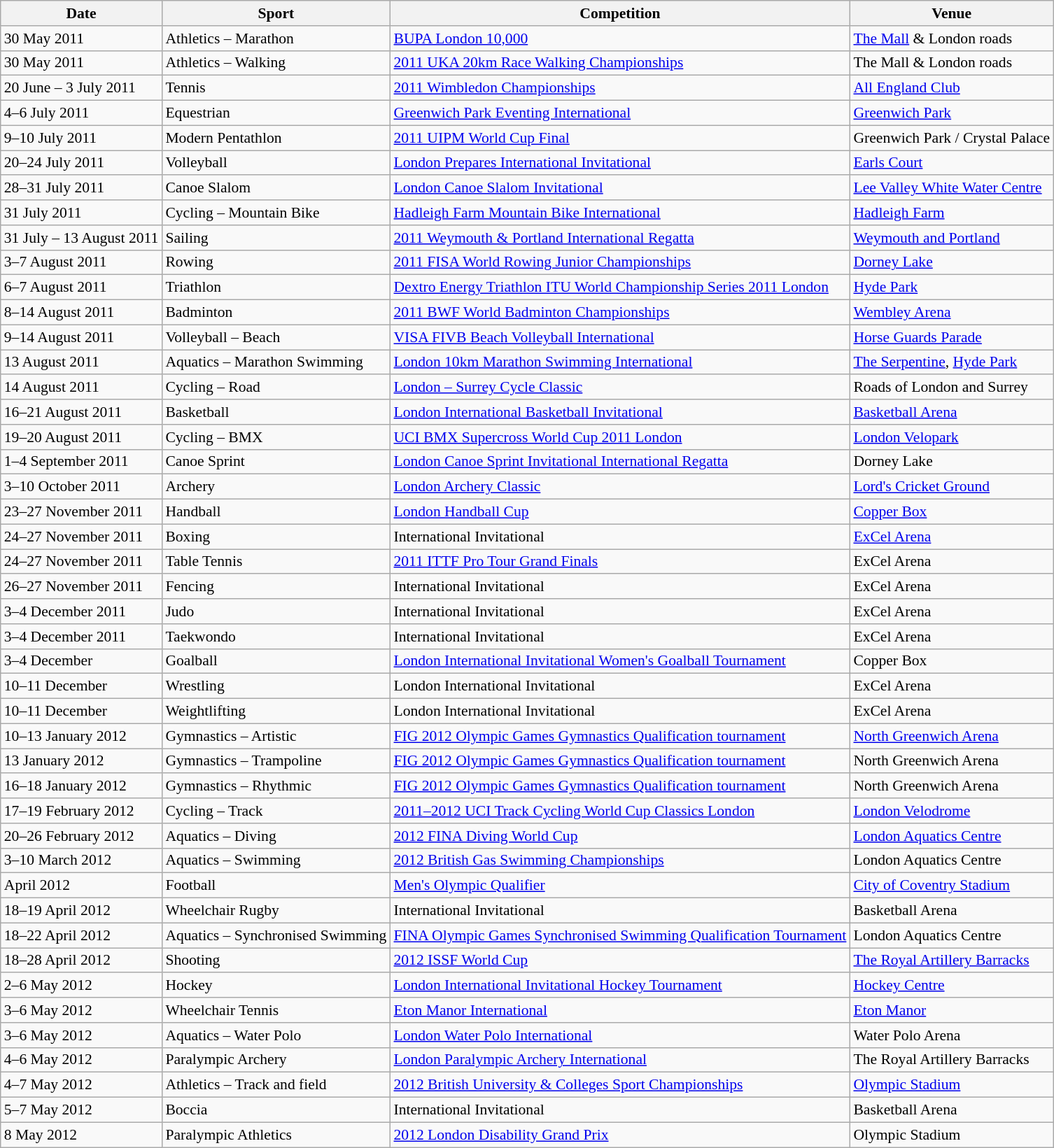<table class="wikitable sortable" style="font-size:90%">
<tr>
<th>Date</th>
<th>Sport</th>
<th>Competition</th>
<th>Venue</th>
</tr>
<tr>
<td>30 May 2011</td>
<td>Athletics – Marathon</td>
<td><a href='#'>BUPA London 10,000</a></td>
<td><a href='#'>The Mall</a> & London roads</td>
</tr>
<tr>
<td>30 May 2011</td>
<td>Athletics – Walking</td>
<td><a href='#'>2011 UKA 20km Race Walking Championships</a></td>
<td>The Mall & London roads</td>
</tr>
<tr>
<td>20 June – 3 July 2011</td>
<td>Tennis</td>
<td><a href='#'>2011 Wimbledon Championships</a></td>
<td><a href='#'>All England Club</a></td>
</tr>
<tr>
<td>4–6 July 2011</td>
<td>Equestrian</td>
<td><a href='#'>Greenwich Park Eventing International</a></td>
<td><a href='#'>Greenwich Park</a></td>
</tr>
<tr>
<td>9–10 July 2011</td>
<td>Modern Pentathlon</td>
<td><a href='#'>2011 UIPM World Cup Final</a></td>
<td>Greenwich Park / Crystal Palace</td>
</tr>
<tr>
<td>20–24 July 2011</td>
<td>Volleyball</td>
<td><a href='#'>London Prepares International Invitational</a></td>
<td><a href='#'>Earls Court</a></td>
</tr>
<tr>
<td>28–31 July 2011</td>
<td>Canoe Slalom</td>
<td><a href='#'>London Canoe Slalom Invitational</a></td>
<td><a href='#'>Lee Valley White Water Centre</a></td>
</tr>
<tr>
<td>31 July 2011</td>
<td>Cycling – Mountain Bike</td>
<td><a href='#'>Hadleigh Farm Mountain Bike International</a></td>
<td><a href='#'>Hadleigh Farm</a></td>
</tr>
<tr>
<td>31 July – 13 August 2011</td>
<td>Sailing</td>
<td><a href='#'>2011 Weymouth & Portland International Regatta</a></td>
<td><a href='#'>Weymouth and Portland</a></td>
</tr>
<tr>
<td>3–7 August 2011</td>
<td>Rowing</td>
<td><a href='#'>2011 FISA World Rowing Junior Championships</a></td>
<td><a href='#'>Dorney Lake</a></td>
</tr>
<tr>
<td>6–7 August 2011</td>
<td>Triathlon</td>
<td><a href='#'>Dextro Energy Triathlon ITU World Championship Series 2011 London</a></td>
<td><a href='#'>Hyde Park</a></td>
</tr>
<tr>
<td>8–14 August 2011</td>
<td>Badminton</td>
<td><a href='#'>2011 BWF World Badminton Championships</a></td>
<td><a href='#'>Wembley Arena</a></td>
</tr>
<tr>
<td>9–14 August 2011</td>
<td>Volleyball – Beach</td>
<td><a href='#'>VISA FIVB Beach Volleyball International</a></td>
<td><a href='#'>Horse Guards Parade</a></td>
</tr>
<tr>
<td>13 August 2011</td>
<td>Aquatics – Marathon Swimming</td>
<td><a href='#'>London 10km Marathon Swimming International</a></td>
<td><a href='#'>The Serpentine</a>, <a href='#'>Hyde Park</a></td>
</tr>
<tr>
<td>14 August 2011</td>
<td>Cycling – Road</td>
<td><a href='#'>London – Surrey Cycle Classic</a></td>
<td>Roads of London and Surrey</td>
</tr>
<tr>
<td>16–21 August 2011</td>
<td>Basketball</td>
<td><a href='#'>London International Basketball Invitational</a></td>
<td><a href='#'>Basketball Arena</a></td>
</tr>
<tr>
<td>19–20 August 2011</td>
<td>Cycling – BMX</td>
<td><a href='#'>UCI BMX Supercross World Cup 2011 London</a></td>
<td><a href='#'>London Velopark</a></td>
</tr>
<tr>
<td>1–4 September 2011</td>
<td>Canoe Sprint</td>
<td><a href='#'>London Canoe Sprint Invitational International Regatta</a></td>
<td>Dorney Lake</td>
</tr>
<tr>
<td>3–10 October 2011</td>
<td>Archery</td>
<td><a href='#'>London Archery Classic</a></td>
<td><a href='#'>Lord's Cricket Ground</a></td>
</tr>
<tr>
<td>23–27 November 2011</td>
<td>Handball</td>
<td><a href='#'>London Handball Cup</a></td>
<td><a href='#'>Copper Box</a></td>
</tr>
<tr>
<td>24–27 November 2011</td>
<td>Boxing</td>
<td>International Invitational</td>
<td><a href='#'>ExCel Arena</a></td>
</tr>
<tr>
<td>24–27 November 2011</td>
<td>Table Tennis</td>
<td><a href='#'>2011 ITTF Pro Tour Grand Finals</a></td>
<td>ExCel Arena</td>
</tr>
<tr>
<td>26–27 November 2011</td>
<td>Fencing</td>
<td>International Invitational</td>
<td>ExCel Arena</td>
</tr>
<tr>
<td>3–4 December 2011</td>
<td>Judo</td>
<td>International Invitational</td>
<td>ExCel Arena</td>
</tr>
<tr>
<td>3–4 December 2011</td>
<td>Taekwondo</td>
<td>International Invitational</td>
<td>ExCel Arena</td>
</tr>
<tr>
<td>3–4 December</td>
<td>Goalball</td>
<td><a href='#'>London International Invitational Women's Goalball Tournament</a></td>
<td>Copper Box</td>
</tr>
<tr>
<td>10–11 December</td>
<td>Wrestling</td>
<td>London International Invitational</td>
<td>ExCel Arena</td>
</tr>
<tr>
<td>10–11 December</td>
<td>Weightlifting</td>
<td>London International Invitational</td>
<td>ExCel Arena</td>
</tr>
<tr>
<td>10–13 January 2012</td>
<td>Gymnastics – Artistic</td>
<td><a href='#'>FIG 2012 Olympic Games Gymnastics Qualification tournament</a></td>
<td><a href='#'>North Greenwich Arena</a></td>
</tr>
<tr>
<td>13 January 2012</td>
<td>Gymnastics – Trampoline</td>
<td><a href='#'>FIG 2012 Olympic Games Gymnastics Qualification tournament</a></td>
<td>North Greenwich Arena</td>
</tr>
<tr>
<td>16–18 January 2012</td>
<td>Gymnastics – Rhythmic</td>
<td><a href='#'>FIG 2012 Olympic Games Gymnastics Qualification tournament</a></td>
<td>North Greenwich Arena</td>
</tr>
<tr>
<td>17–19 February 2012</td>
<td>Cycling – Track</td>
<td><a href='#'>2011–2012 UCI Track Cycling World Cup Classics London</a></td>
<td><a href='#'>London Velodrome</a></td>
</tr>
<tr>
<td>20–26 February 2012</td>
<td>Aquatics – Diving</td>
<td><a href='#'>2012 FINA Diving World Cup</a></td>
<td><a href='#'>London Aquatics Centre</a></td>
</tr>
<tr>
<td>3–10 March 2012</td>
<td>Aquatics – Swimming</td>
<td><a href='#'>2012 British Gas Swimming Championships</a></td>
<td>London Aquatics Centre</td>
</tr>
<tr>
<td>April 2012</td>
<td>Football</td>
<td><a href='#'>Men's Olympic Qualifier</a></td>
<td><a href='#'>City of Coventry Stadium</a></td>
</tr>
<tr>
<td>18–19 April 2012</td>
<td>Wheelchair Rugby</td>
<td>International Invitational</td>
<td>Basketball Arena</td>
</tr>
<tr>
<td>18–22 April 2012</td>
<td>Aquatics – Synchronised Swimming</td>
<td><a href='#'>FINA Olympic Games Synchronised Swimming Qualification Tournament</a></td>
<td>London Aquatics Centre</td>
</tr>
<tr>
<td>18–28 April 2012</td>
<td>Shooting</td>
<td><a href='#'>2012 ISSF World Cup</a></td>
<td><a href='#'>The Royal Artillery Barracks</a></td>
</tr>
<tr>
<td>2–6 May 2012</td>
<td>Hockey</td>
<td><a href='#'>London International Invitational Hockey Tournament</a></td>
<td><a href='#'>Hockey Centre</a></td>
</tr>
<tr>
<td>3–6 May 2012</td>
<td>Wheelchair Tennis</td>
<td><a href='#'>Eton Manor International</a></td>
<td><a href='#'>Eton Manor</a></td>
</tr>
<tr>
<td>3–6 May 2012</td>
<td>Aquatics – Water Polo</td>
<td><a href='#'>London Water Polo International</a></td>
<td>Water Polo Arena</td>
</tr>
<tr>
<td>4–6 May 2012</td>
<td>Paralympic Archery</td>
<td><a href='#'>London Paralympic Archery International</a></td>
<td>The Royal Artillery Barracks</td>
</tr>
<tr>
<td>4–7 May 2012</td>
<td>Athletics – Track and field</td>
<td><a href='#'>2012 British University & Colleges Sport Championships</a></td>
<td><a href='#'>Olympic Stadium</a></td>
</tr>
<tr>
<td>5–7 May 2012</td>
<td>Boccia</td>
<td>International Invitational</td>
<td>Basketball Arena</td>
</tr>
<tr>
<td>8 May 2012</td>
<td>Paralympic Athletics</td>
<td><a href='#'>2012 London Disability Grand Prix</a></td>
<td>Olympic Stadium</td>
</tr>
</table>
